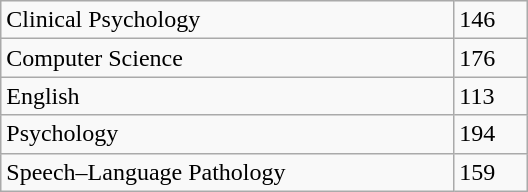<table class="wikitable floatright" style="width: 22em;">
<tr>
<td>Clinical Psychology</td>
<td>146</td>
</tr>
<tr>
<td>Computer Science</td>
<td>176</td>
</tr>
<tr>
<td>English</td>
<td>113</td>
</tr>
<tr>
<td>Psychology</td>
<td>194</td>
</tr>
<tr>
<td>Speech–Language Pathology</td>
<td>159</td>
</tr>
</table>
